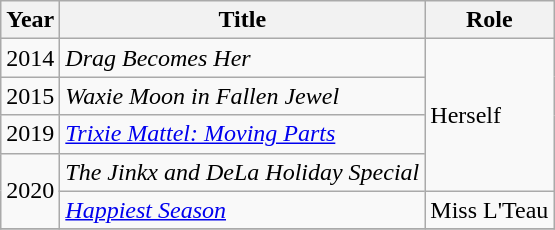<table class="wikitable sortable">
<tr>
<th>Year</th>
<th>Title</th>
<th>Role</th>
</tr>
<tr>
<td>2014</td>
<td><em>Drag Becomes Her</em></td>
<td rowspan="4">Herself</td>
</tr>
<tr>
<td>2015</td>
<td><em>Waxie Moon in Fallen Jewel</em></td>
</tr>
<tr>
<td>2019</td>
<td><em><a href='#'>Trixie Mattel: Moving Parts</a></em></td>
</tr>
<tr>
<td rowspan="2">2020</td>
<td><em>The Jinkx and DeLa Holiday Special</em></td>
</tr>
<tr>
<td><em><a href='#'>Happiest Season</a></em></td>
<td>Miss L'Teau</td>
</tr>
<tr>
</tr>
</table>
